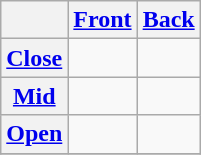<table class="wikitable" style="text-align:center">
<tr>
<th></th>
<th><a href='#'>Front</a></th>
<th><a href='#'>Back</a></th>
</tr>
<tr align="center">
<th><a href='#'>Close</a></th>
<td></td>
<td></td>
</tr>
<tr align="center">
<th><a href='#'>Mid</a></th>
<td></td>
<td></td>
</tr>
<tr align="center">
<th><a href='#'>Open</a></th>
<td></td>
<td></td>
</tr>
<tr>
</tr>
</table>
